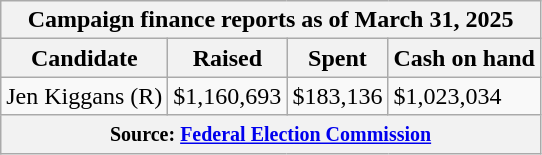<table class="wikitable sortable">
<tr>
<th colspan=4>Campaign finance reports as of March 31, 2025</th>
</tr>
<tr style="text-align:center;">
<th>Candidate</th>
<th>Raised</th>
<th>Spent</th>
<th>Cash on hand</th>
</tr>
<tr>
<td>Jen Kiggans (R)</td>
<td>$1,160,693</td>
<td>$183,136</td>
<td>$1,023,034</td>
</tr>
<tr>
<th colspan="4"><small>Source: <a href='#'>Federal Election Commission</a></small></th>
</tr>
</table>
